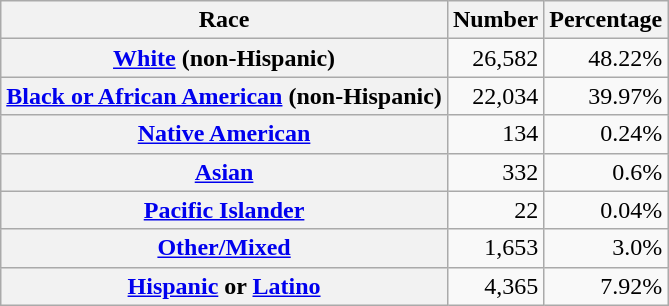<table class="wikitable" style="text-align:right">
<tr>
<th scope="col">Race</th>
<th scope="col">Number</th>
<th scope="col">Percentage</th>
</tr>
<tr>
<th scope="row"><a href='#'>White</a> (non-Hispanic)</th>
<td>26,582</td>
<td>48.22%</td>
</tr>
<tr>
<th scope="row"><a href='#'>Black or African American</a> (non-Hispanic)</th>
<td>22,034</td>
<td>39.97%</td>
</tr>
<tr>
<th scope="row"><a href='#'>Native American</a></th>
<td>134</td>
<td>0.24%</td>
</tr>
<tr>
<th scope="row"><a href='#'>Asian</a></th>
<td>332</td>
<td>0.6%</td>
</tr>
<tr>
<th scope="row"><a href='#'>Pacific Islander</a></th>
<td>22</td>
<td>0.04%</td>
</tr>
<tr>
<th scope="row"><a href='#'>Other/Mixed</a></th>
<td>1,653</td>
<td>3.0%</td>
</tr>
<tr>
<th scope="row"><a href='#'>Hispanic</a> or <a href='#'>Latino</a></th>
<td>4,365</td>
<td>7.92%</td>
</tr>
</table>
